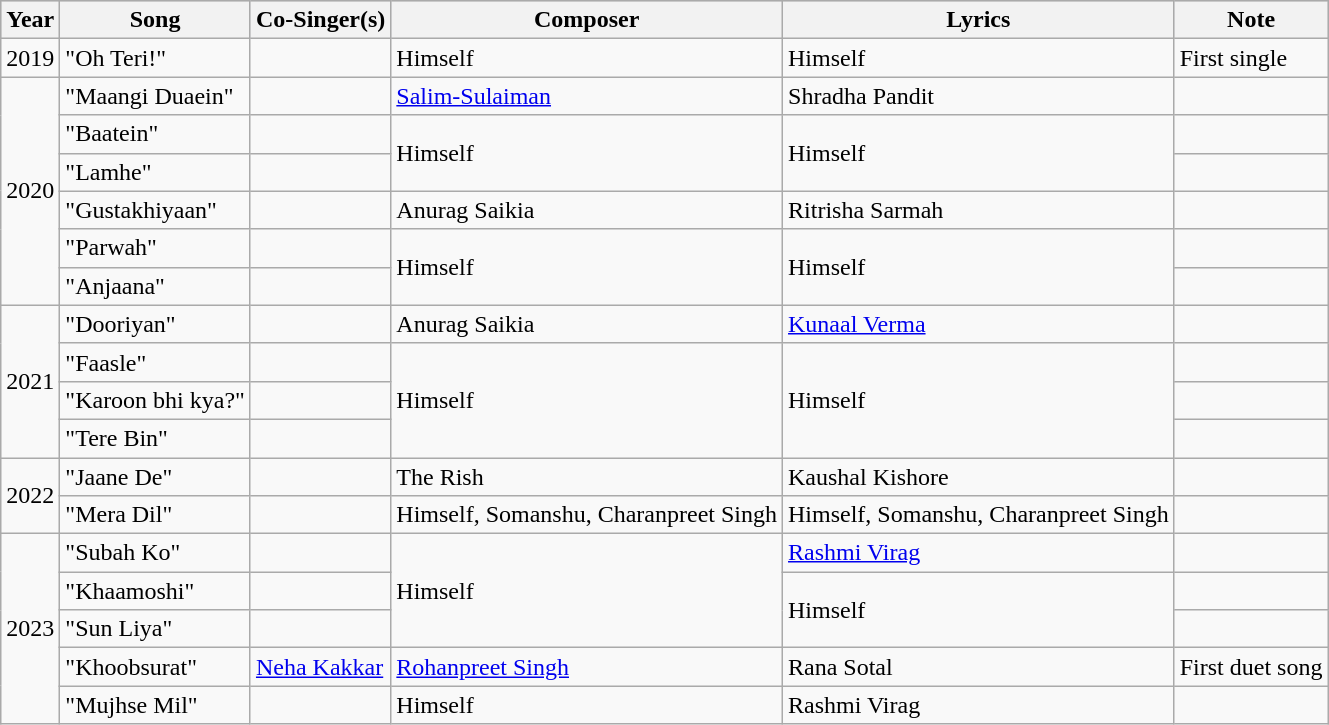<table class="wikitable sortable">
<tr style="background:#cccccf; text-align: center;">
<th>Year</th>
<th>Song</th>
<th>Co-Singer(s)</th>
<th>Composer</th>
<th>Lyrics</th>
<th>Note</th>
</tr>
<tr>
<td>2019</td>
<td>"Oh Teri!"</td>
<td></td>
<td>Himself</td>
<td>Himself</td>
<td>First single</td>
</tr>
<tr>
<td rowspan = "6">2020</td>
<td>"Maangi Duaein"</td>
<td></td>
<td><a href='#'>Salim-Sulaiman</a></td>
<td>Shradha Pandit</td>
<td></td>
</tr>
<tr>
<td>"Baatein"</td>
<td></td>
<td rowspan = "2">Himself</td>
<td rowspan = "2">Himself</td>
<td></td>
</tr>
<tr>
<td>"Lamhe"</td>
<td></td>
<td></td>
</tr>
<tr>
<td>"Gustakhiyaan"</td>
<td></td>
<td>Anurag Saikia</td>
<td>Ritrisha Sarmah</td>
<td></td>
</tr>
<tr>
<td>"Parwah"</td>
<td></td>
<td rowspan = "2">Himself</td>
<td rowspan = "2">Himself</td>
<td></td>
</tr>
<tr>
<td>"Anjaana"</td>
<td></td>
<td></td>
</tr>
<tr>
<td rowspan = "4">2021</td>
<td>"Dooriyan"</td>
<td></td>
<td>Anurag Saikia</td>
<td><a href='#'>Kunaal Verma</a></td>
<td></td>
</tr>
<tr>
<td>"Faasle"</td>
<td></td>
<td rowspan = "3">Himself</td>
<td rowspan = "3">Himself</td>
<td></td>
</tr>
<tr>
<td>"Karoon bhi kya?"</td>
<td></td>
<td></td>
</tr>
<tr>
<td>"Tere Bin"</td>
<td></td>
<td></td>
</tr>
<tr>
<td rowspan = "2">2022</td>
<td>"Jaane De"</td>
<td></td>
<td>The Rish</td>
<td>Kaushal Kishore</td>
<td></td>
</tr>
<tr>
<td>"Mera Dil"</td>
<td></td>
<td>Himself, Somanshu, Charanpreet Singh</td>
<td>Himself, Somanshu, Charanpreet Singh</td>
<td></td>
</tr>
<tr>
<td rowspan = "5">2023</td>
<td>"Subah Ko"</td>
<td></td>
<td rowspan = "3">Himself</td>
<td><a href='#'>Rashmi Virag</a></td>
<td></td>
</tr>
<tr>
<td>"Khaamoshi"</td>
<td></td>
<td rowspan = "2">Himself</td>
<td></td>
</tr>
<tr>
<td>"Sun Liya"</td>
<td></td>
<td></td>
</tr>
<tr>
<td>"Khoobsurat"</td>
<td><a href='#'>Neha Kakkar</a></td>
<td><a href='#'>Rohanpreet Singh</a></td>
<td>Rana Sotal</td>
<td>First duet song</td>
</tr>
<tr>
<td>"Mujhse Mil"</td>
<td></td>
<td>Himself</td>
<td>Rashmi Virag</td>
<td></td>
</tr>
</table>
